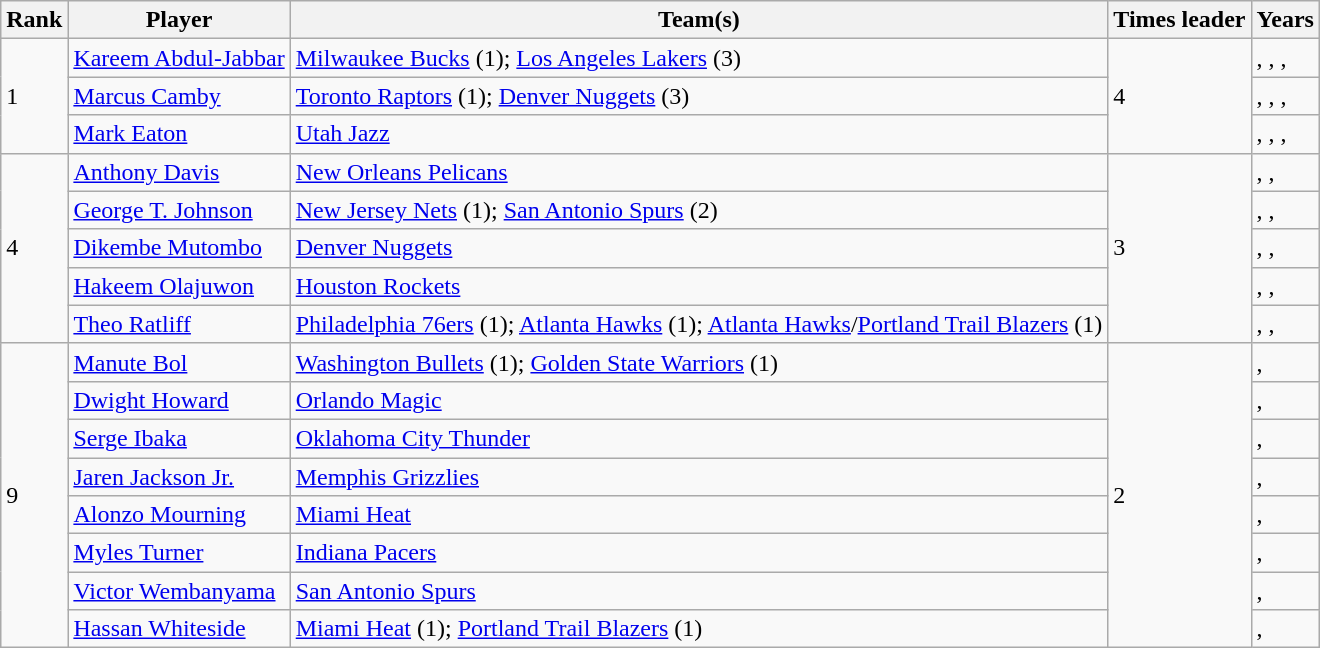<table class="wikitable">
<tr>
<th>Rank</th>
<th>Player</th>
<th>Team(s)</th>
<th>Times leader</th>
<th>Years</th>
</tr>
<tr>
<td rowspan="3">1</td>
<td><a href='#'>Kareem Abdul-Jabbar</a></td>
<td><a href='#'>Milwaukee Bucks</a> (1); <a href='#'>Los Angeles Lakers</a> (3)</td>
<td rowspan="3">4</td>
<td>, , , </td>
</tr>
<tr>
<td><a href='#'>Marcus Camby</a></td>
<td><a href='#'>Toronto Raptors</a> (1); <a href='#'>Denver Nuggets</a> (3)</td>
<td>, , , </td>
</tr>
<tr>
<td><a href='#'>Mark Eaton</a></td>
<td><a href='#'>Utah Jazz</a></td>
<td>, , , </td>
</tr>
<tr>
<td rowspan="5">4</td>
<td><a href='#'>Anthony Davis</a></td>
<td><a href='#'>New Orleans Pelicans</a></td>
<td rowspan="5">3</td>
<td>, , </td>
</tr>
<tr>
<td><a href='#'>George T. Johnson</a></td>
<td><a href='#'>New Jersey Nets</a> (1); <a href='#'>San Antonio Spurs</a> (2)</td>
<td>, , </td>
</tr>
<tr>
<td><a href='#'>Dikembe Mutombo</a></td>
<td><a href='#'>Denver Nuggets</a></td>
<td>, , </td>
</tr>
<tr>
<td><a href='#'>Hakeem Olajuwon</a></td>
<td><a href='#'>Houston Rockets</a></td>
<td>, , </td>
</tr>
<tr>
<td><a href='#'>Theo Ratliff</a></td>
<td><a href='#'>Philadelphia 76ers</a> (1); <a href='#'>Atlanta Hawks</a> (1); <a href='#'>Atlanta Hawks</a>/<a href='#'>Portland Trail Blazers</a> (1)</td>
<td>, , </td>
</tr>
<tr>
<td rowspan="8">9</td>
<td><a href='#'>Manute Bol</a></td>
<td><a href='#'>Washington Bullets</a> (1); <a href='#'>Golden State Warriors</a> (1)</td>
<td rowspan="8">2</td>
<td>, </td>
</tr>
<tr>
<td><a href='#'>Dwight Howard</a></td>
<td><a href='#'>Orlando Magic</a></td>
<td>, </td>
</tr>
<tr>
<td><a href='#'>Serge Ibaka</a></td>
<td><a href='#'>Oklahoma City Thunder</a></td>
<td>, </td>
</tr>
<tr>
<td><a href='#'>Jaren Jackson Jr.</a></td>
<td><a href='#'>Memphis Grizzlies</a></td>
<td>, </td>
</tr>
<tr>
<td><a href='#'>Alonzo Mourning</a></td>
<td><a href='#'>Miami Heat</a></td>
<td>, </td>
</tr>
<tr>
<td><a href='#'>Myles Turner</a></td>
<td><a href='#'>Indiana Pacers</a></td>
<td>, </td>
</tr>
<tr>
<td><a href='#'>Victor Wembanyama</a></td>
<td><a href='#'>San Antonio Spurs</a></td>
<td>, </td>
</tr>
<tr>
<td><a href='#'>Hassan Whiteside</a></td>
<td><a href='#'>Miami Heat</a> (1); <a href='#'>Portland Trail Blazers</a> (1)</td>
<td>, </td>
</tr>
</table>
